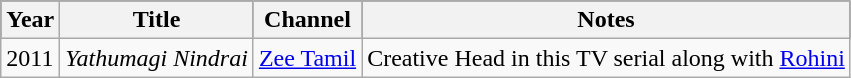<table class="wikitable sortable">
<tr style="background:#000;">
<th>Year</th>
<th>Title</th>
<th>Channel</th>
<th>Notes</th>
</tr>
<tr>
<td>2011</td>
<td><em>Yathumagi Nindrai</em></td>
<td><a href='#'>Zee Tamil</a></td>
<td>Creative Head in this TV serial along with <a href='#'>Rohini</a></td>
</tr>
</table>
